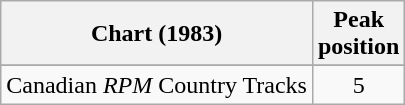<table class="wikitable sortable">
<tr>
<th align="left">Chart (1983)</th>
<th align="center">Peak<br>position</th>
</tr>
<tr>
</tr>
<tr>
<td align="left">Canadian <em>RPM</em> Country Tracks</td>
<td align="center">5</td>
</tr>
</table>
